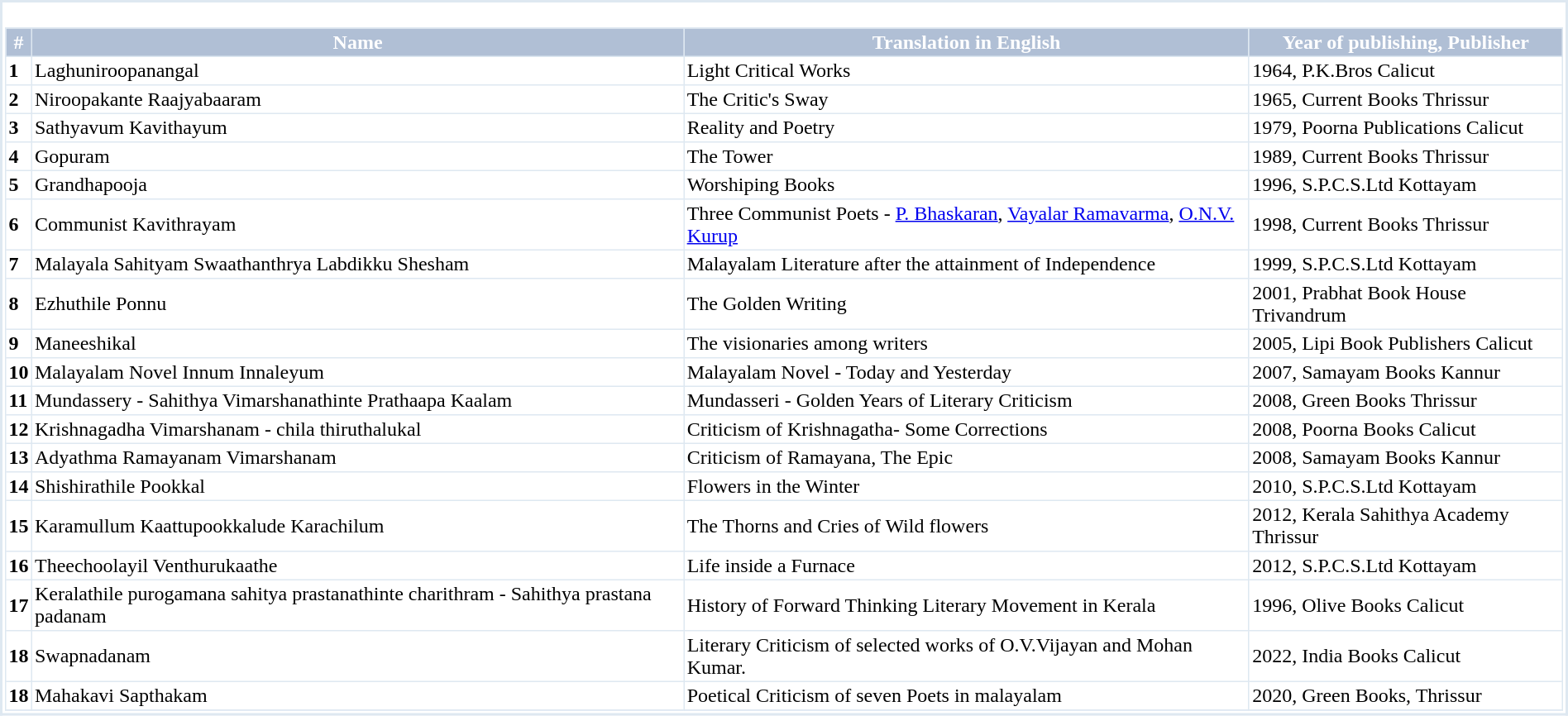<table cellpadding="2" cellspacing="0" border="1" style="border-collapse: collapse; border: 2px #DEE8F1 solid; font-weight: bold; font-family: verdana">
<tr>
<td><br><table cellpadding="2" cellspacing="0"  border="1" style="background-color:#FFFFFF; border-collapse: collapse; border: 1px #DEE8F1 solid; font-weight: normal; font-family: verdana">
<tr>
<th style="background-color:#B0BFD5; color:white">#</th>
<th style="background-color:#B0BFD5; color:white">Name</th>
<th style="background-color:#B0BFD5; color:white">Translation in English</th>
<th style="background-color:#B0BFD5; color:white">Year of publishing, Publisher</th>
</tr>
<tr --->
<th align = "left">1</th>
<td align = "left">Laghuniroopanangal<br></td>
<td align = "left">Light Critical Works</td>
<td align = "left">1964, P.K.Bros Calicut</td>
</tr>
<tr>
<th align = "left">2</th>
<td align = "left">Niroopakante Raajyabaaram<br></td>
<td align = "left">The Critic's Sway</td>
<td align = "left">1965, Current Books Thrissur</td>
</tr>
<tr>
<th align = "left">3</th>
<td align = "left">Sathyavum Kavithayum<br></td>
<td align = "left">Reality and Poetry</td>
<td align = "left">1979, Poorna Publications Calicut</td>
</tr>
<tr>
<th align = "left">4</th>
<td align = "left">Gopuram<br></td>
<td align = "left">The Tower</td>
<td align = "left">1989, Current Books Thrissur</td>
</tr>
<tr>
<th align = "left">5</th>
<td align = "left">Grandhapooja<br></td>
<td align = "left">Worshiping Books</td>
<td align = "left">1996, S.P.C.S.Ltd Kottayam</td>
</tr>
<tr>
<th align = "left">6</th>
<td align = "left">Communist Kavithrayam <br></td>
<td align = "left">Three Communist Poets - <a href='#'>P. Bhaskaran</a>, <a href='#'>Vayalar Ramavarma</a>, <a href='#'>O.N.V. Kurup</a></td>
<td align = "left">1998, Current Books Thrissur</td>
</tr>
<tr>
<th align = "left">7</th>
<td align = "left">Malayala Sahityam Swaathanthrya Labdikku Shesham<br></td>
<td align = "left">Malayalam Literature after the attainment of Independence</td>
<td align = "left">1999, S.P.C.S.Ltd Kottayam</td>
</tr>
<tr>
<th align = "left">8</th>
<td align = "left">Ezhuthile Ponnu<br></td>
<td align = "left">The Golden Writing</td>
<td align = "left">2001, Prabhat Book House Trivandrum</td>
</tr>
<tr>
<th align = "left">9</th>
<td align = "left">Maneeshikal<br> </td>
<td align = "left">The visionaries among writers</td>
<td align = "left">2005, Lipi Book Publishers Calicut</td>
</tr>
<tr>
<th align = "left">10</th>
<td align = "left">Malayalam Novel Innum Innaleyum <br></td>
<td align = "left">Malayalam Novel - Today and Yesterday</td>
<td align = "left">2007, Samayam Books Kannur</td>
</tr>
<tr>
<th align = "left">11</th>
<td align = "left">Mundassery - Sahithya Vimarshanathinte Prathaapa Kaalam<br></td>
<td align = "left">Mundasseri - Golden Years of Literary Criticism</td>
<td align = "left">2008, Green Books Thrissur</td>
</tr>
<tr>
<th align = "left">12</th>
<td align = "left">Krishnagadha Vimarshanam - chila thiruthalukal<br></td>
<td align = "left">Criticism of Krishnagatha- Some Corrections</td>
<td align = "left">2008, Poorna Books Calicut</td>
</tr>
<tr>
<th align = "left">13</th>
<td align = "left">Adyathma Ramayanam Vimarshanam<br></td>
<td align = "left">Criticism of Ramayana, The Epic</td>
<td align = "left">2008, Samayam Books Kannur</td>
</tr>
<tr>
<th align = "left">14</th>
<td align = "left">Shishirathile Pookkal <br></td>
<td align = "left">Flowers in the Winter</td>
<td align = "left">2010, S.P.C.S.Ltd Kottayam</td>
</tr>
<tr>
<th align = "left">15</th>
<td align = "left">Karamullum Kaattupookkalude Karachilum<br></td>
<td align = "left">The Thorns and Cries of Wild flowers</td>
<td align = "left">2012, Kerala Sahithya Academy Thrissur</td>
</tr>
<tr>
<th align = "left">16</th>
<td align = "left">Theechoolayil Venthurukaathe<br></td>
<td align = "left">Life inside a Furnace</td>
<td align = "left">2012, S.P.C.S.Ltd Kottayam</td>
</tr>
<tr>
<th align = "left">17</th>
<td align = "left">Keralathile purogamana sahitya prastanathinte charithram - Sahithya prastana padanam<br></td>
<td align = "left">History of Forward Thinking Literary Movement in Kerala</td>
<td align = "left">1996, Olive Books Calicut</td>
</tr>
<tr>
<th align = "left">18</th>
<td align = "left">Swapnadanam<br></td>
<td align = "left">Literary Criticism of selected works of O.V.Vijayan and Mohan Kumar.</td>
<td align = "left">2022, India Books Calicut</td>
</tr>
<tr>
<th align = "left">18</th>
<td align = "left">Mahakavi Sapthakam<br></td>
<td align = "left">Poetical Criticism of seven Poets in malayalam</td>
<td align = "left">2020, Green Books, Thrissur</td>
</tr>
<tr>
</tr>
</table>
</td>
</tr>
</table>
